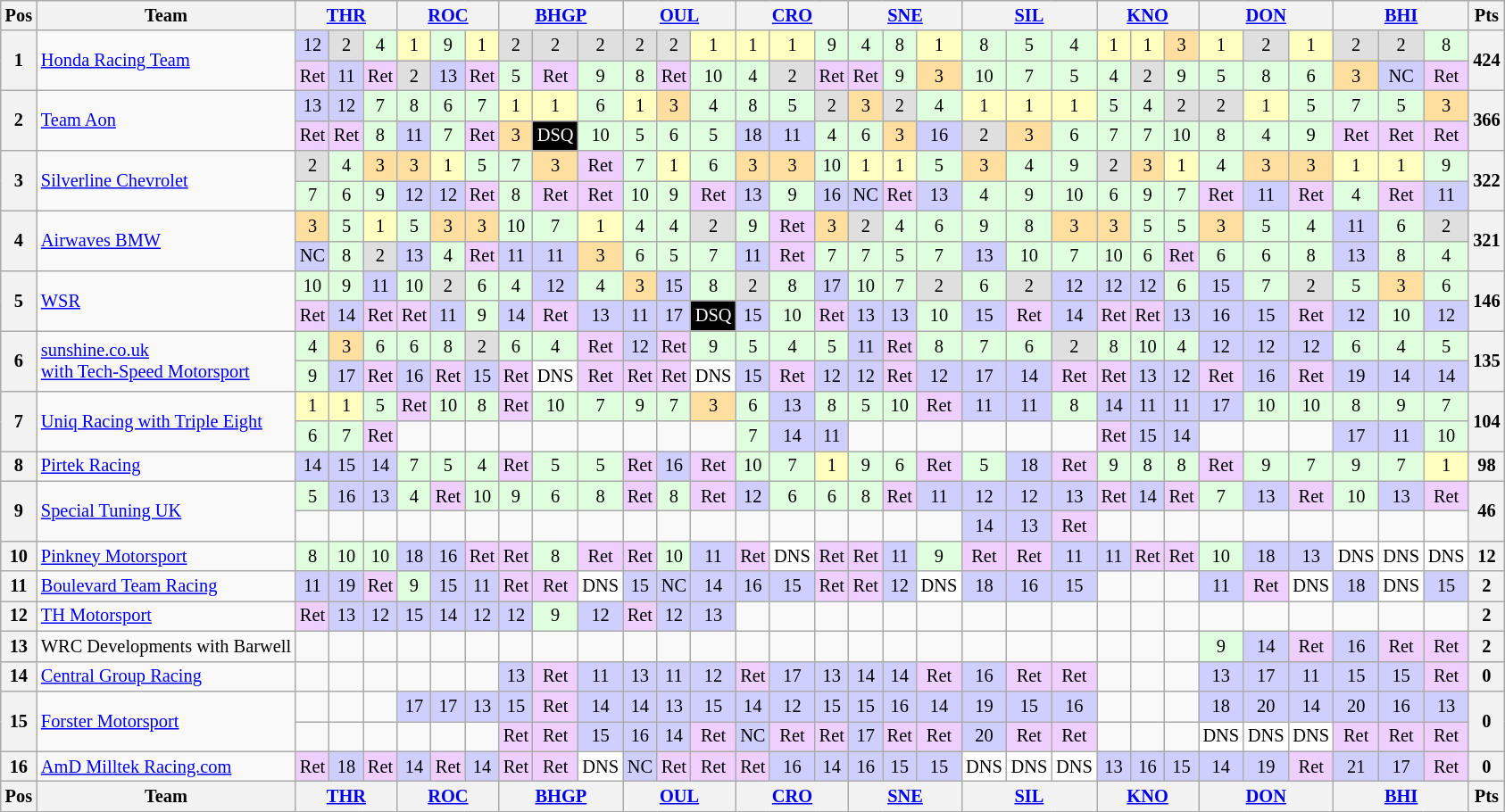<table class="wikitable" style="font-size: 85%; text-align: center;">
<tr valign="top">
<th valign="middle">Pos</th>
<th valign="middle">Team</th>
<th colspan="3"><a href='#'>THR</a></th>
<th colspan="3"><a href='#'>ROC</a></th>
<th colspan="3"><a href='#'>BHGP</a></th>
<th colspan="3"><a href='#'>OUL</a></th>
<th colspan="3"><a href='#'>CRO</a></th>
<th colspan="3"><a href='#'>SNE</a></th>
<th colspan="3"><a href='#'>SIL</a></th>
<th colspan="3"><a href='#'>KNO</a></th>
<th colspan="3"><a href='#'>DON</a></th>
<th colspan="3"><a href='#'>BHI</a></th>
<th valign=middle>Pts</th>
</tr>
<tr>
<th rowspan=2>1</th>
<td rowspan=2 align=left><a href='#'>Honda Racing Team</a></td>
<td style="background:#CFCFFF;">12</td>
<td style="background:#DFDFDF;">2</td>
<td style="background:#DFFFDF;">4</td>
<td style="background:#FFFFBF;">1</td>
<td style="background:#DFFFDF;">9</td>
<td style="background:#FFFFBF;">1</td>
<td style="background:#DFDFDF;">2</td>
<td style="background:#DFDFDF;">2</td>
<td style="background:#DFDFDF;">2</td>
<td style="background:#DFDFDF;">2</td>
<td style="background:#DFDFDF;">2</td>
<td style="background:#FFFFBF;">1</td>
<td style="background:#FFFFBF;">1</td>
<td style="background:#FFFFBF;">1</td>
<td style="background:#DFFFDF;">9</td>
<td style="background:#DFFFDF;">4</td>
<td style="background:#DFFFDF;">8</td>
<td style="background:#FFFFBF;">1</td>
<td style="background:#DFFFDF;">8</td>
<td style="background:#DFFFDF;">5</td>
<td style="background:#DFFFDF;">4</td>
<td style="background:#FFFFBF;">1</td>
<td style="background:#FFFFBF;">1</td>
<td style="background:#FFDF9F;">3</td>
<td style="background:#FFFFBF;">1</td>
<td style="background:#DFDFDF;">2</td>
<td style="background:#FFFFBF;">1</td>
<td style="background:#DFDFDF;">2</td>
<td style="background:#DFDFDF;">2</td>
<td style="background:#DFFFDF;">8</td>
<th rowspan=2>424</th>
</tr>
<tr>
<td style="background:#EFCFFF;">Ret</td>
<td style="background:#CFCFFF;">11</td>
<td style="background:#EFCFFF;">Ret</td>
<td style="background:#DFDFDF;">2</td>
<td style="background:#CFCFFF;">13</td>
<td style="background:#EFCFFF;">Ret</td>
<td style="background:#DFFFDF;">5</td>
<td style="background:#EFCFFF;">Ret</td>
<td style="background:#DFFFDF;">9</td>
<td style="background:#DFFFDF;">8</td>
<td style="background:#EFCFFF;">Ret</td>
<td style="background:#DFFFDF;">10</td>
<td style="background:#DFFFDF;">4</td>
<td style="background:#DFDFDF;">2</td>
<td style="background:#EFCFFF;">Ret</td>
<td style="background:#EFCFFF;">Ret</td>
<td style="background:#DFFFDF;">9</td>
<td style="background:#FFDF9F;">3</td>
<td style="background:#DFFFDF;">10</td>
<td style="background:#DFFFDF;">7</td>
<td style="background:#DFFFDF;">5</td>
<td style="background:#DFFFDF;">4</td>
<td style="background:#DFDFDF;">2</td>
<td style="background:#DFFFDF;">9</td>
<td style="background:#DFFFDF;">5</td>
<td style="background:#DFFFDF;">8</td>
<td style="background:#DFFFDF;">6</td>
<td style="background:#FFDF9F;">3</td>
<td style="background:#CFCFFF;">NC</td>
<td style="background:#EFCFFF;">Ret</td>
</tr>
<tr>
<th rowspan=2>2</th>
<td rowspan=2 align=left><a href='#'>Team Aon</a></td>
<td style="background:#CFCFFF;">13</td>
<td style="background:#CFCFFF;">12</td>
<td style="background:#DFFFDF;">7</td>
<td style="background:#DFFFDF;">8</td>
<td style="background:#DFFFDF;">6</td>
<td style="background:#DFFFDF;">7</td>
<td style="background:#FFFFBF;">1</td>
<td style="background:#FFFFBF;">1</td>
<td style="background:#DFFFDF;">6</td>
<td style="background:#FFFFBF;">1</td>
<td style="background:#FFDF9F;">3</td>
<td style="background:#DFFFDF;">4</td>
<td style="background:#DFFFDF;">8</td>
<td style="background:#DFFFDF;">5</td>
<td style="background:#DFDFDF;">2</td>
<td style="background:#FFDF9F;">3</td>
<td style="background:#DFDFDF;">2</td>
<td style="background:#DFFFDF;">4</td>
<td style="background:#FFFFBF;">1</td>
<td style="background:#FFFFBF;">1</td>
<td style="background:#FFFFBF;">1</td>
<td style="background:#DFFFDF;">5</td>
<td style="background:#DFFFDF;">4</td>
<td style="background:#DFDFDF;">2</td>
<td style="background:#DFDFDF;">2</td>
<td style="background:#FFFFBF;">1</td>
<td style="background:#DFFFDF;">5</td>
<td style="background:#DFFFDF;">7</td>
<td style="background:#DFFFDF;">5</td>
<td style="background:#FFDF9F;">3</td>
<th rowspan=2>366</th>
</tr>
<tr>
<td style="background:#EFCFFF;">Ret</td>
<td style="background:#EFCFFF;">Ret</td>
<td style="background:#DFFFDF;">8</td>
<td style="background:#CFCFFF;">11</td>
<td style="background:#DFFFDF;">7</td>
<td style="background:#EFCFFF;">Ret</td>
<td style="background:#FFDF9F;">3</td>
<td style="background:black; color:white;">DSQ</td>
<td style="background:#DFFFDF;">10</td>
<td style="background:#DFFFDF;">5</td>
<td style="background:#DFFFDF;">6</td>
<td style="background:#DFFFDF;">5</td>
<td style="background:#CFCFFF;">18</td>
<td style="background:#CFCFFF;">11</td>
<td style="background:#DFFFDF;">4</td>
<td style="background:#DFFFDF;">6</td>
<td style="background:#FFDF9F;">3</td>
<td style="background:#CFCFFF;">16</td>
<td style="background:#DFDFDF;">2</td>
<td style="background:#FFDF9F;">3</td>
<td style="background:#DFFFDF;">6</td>
<td style="background:#DFFFDF;">7</td>
<td style="background:#DFFFDF;">7</td>
<td style="background:#DFFFDF;">10</td>
<td style="background:#DFFFDF;">8</td>
<td style="background:#DFFFDF;">4</td>
<td style="background:#DFFFDF;">9</td>
<td style="background:#EFCFFF;">Ret</td>
<td style="background:#EFCFFF;">Ret</td>
<td style="background:#EFCFFF;">Ret</td>
</tr>
<tr>
<th rowspan=2>3</th>
<td rowspan=2 align=left><a href='#'>Silverline Chevrolet</a></td>
<td style="background:#DFDFDF;">2</td>
<td style="background:#DFFFDF;">4</td>
<td style="background:#FFDF9F;">3</td>
<td style="background:#FFDF9F;">3</td>
<td style="background:#FFFFBF;">1</td>
<td style="background:#DFFFDF;">5</td>
<td style="background:#DFFFDF;">7</td>
<td style="background:#FFDF9F;">3</td>
<td style="background:#EFCFFF;">Ret</td>
<td style="background:#DFFFDF;">7</td>
<td style="background:#FFFFBF;">1</td>
<td style="background:#DFFFDF;">6</td>
<td style="background:#FFDF9F;">3</td>
<td style="background:#FFDF9F;">3</td>
<td style="background:#DFFFDF;">10</td>
<td style="background:#FFFFBF;">1</td>
<td style="background:#FFFFBF;">1</td>
<td style="background:#DFFFDF;">5</td>
<td style="background:#FFDF9F;">3</td>
<td style="background:#DFFFDF;">4</td>
<td style="background:#DFFFDF;">9</td>
<td style="background:#DFDFDF;">2</td>
<td style="background:#FFDF9F;">3</td>
<td style="background:#FFFFBF;">1</td>
<td style="background:#DFFFDF;">4</td>
<td style="background:#FFDF9F;">3</td>
<td style="background:#FFDF9F;">3</td>
<td style="background:#FFFFBF;">1</td>
<td style="background:#FFFFBF;">1</td>
<td style="background:#DFFFDF;">9</td>
<th rowspan=2>322</th>
</tr>
<tr>
<td style="background:#DFFFDF;">7</td>
<td style="background:#DFFFDF;">6</td>
<td style="background:#DFFFDF;">9</td>
<td style="background:#CFCFFF;">12</td>
<td style="background:#CFCFFF;">12</td>
<td style="background:#EFCFFF;">Ret</td>
<td style="background:#DFFFDF;">8</td>
<td style="background:#EFCFFF;">Ret</td>
<td style="background:#EFCFFF;">Ret</td>
<td style="background:#DFFFDF;">10</td>
<td style="background:#DFFFDF;">9</td>
<td style="background:#EFCFFF;">Ret</td>
<td style="background:#CFCFFF;">13</td>
<td style="background:#DFFFDF;">9</td>
<td style="background:#CFCFFF;">16</td>
<td style="background:#CFCFFF;">NC</td>
<td style="background:#EFCFFF;">Ret</td>
<td style="background:#CFCFFF;">13</td>
<td style="background:#DFFFDF;">4</td>
<td style="background:#DFFFDF;">9</td>
<td style="background:#DFFFDF;">10</td>
<td style="background:#DFFFDF;">6</td>
<td style="background:#DFFFDF;">9</td>
<td style="background:#DFFFDF;">7</td>
<td style="background:#EFCFFF;">Ret</td>
<td style="background:#CFCFFF;">11</td>
<td style="background:#EFCFFF;">Ret</td>
<td style="background:#DFFFDF;">4</td>
<td style="background:#EFCFFF;">Ret</td>
<td style="background:#CFCFFF;">11</td>
</tr>
<tr>
<th rowspan=2>4</th>
<td rowspan=2 align=left><a href='#'>Airwaves BMW</a></td>
<td style="background:#FFDF9F;">3</td>
<td style="background:#DFFFDF;">5</td>
<td style="background:#FFFFBF;">1</td>
<td style="background:#DFFFDF;">5</td>
<td style="background:#FFDF9F;">3</td>
<td style="background:#FFDF9F;">3</td>
<td style="background:#DFFFDF;">10</td>
<td style="background:#DFFFDF;">7</td>
<td style="background:#FFFFBF;">1</td>
<td style="background:#DFFFDF;">4</td>
<td style="background:#DFFFDF;">4</td>
<td style="background:#DFDFDF;">2</td>
<td style="background:#DFFFDF;">9</td>
<td style="background:#EFCFFF;">Ret</td>
<td style="background:#FFDF9F;">3</td>
<td style="background:#DFDFDF;">2</td>
<td style="background:#DFFFDF;">4</td>
<td style="background:#DFFFDF;">6</td>
<td style="background:#DFFFDF;">9</td>
<td style="background:#DFFFDF;">8</td>
<td style="background:#FFDF9F;">3</td>
<td style="background:#FFDF9F;">3</td>
<td style="background:#DFFFDF;">5</td>
<td style="background:#DFFFDF;">5</td>
<td style="background:#FFDF9F;">3</td>
<td style="background:#DFFFDF;">5</td>
<td style="background:#DFFFDF;">4</td>
<td style="background:#CFCFFF;">11</td>
<td style="background:#DFFFDF;">6</td>
<td style="background:#DFDFDF;">2</td>
<th rowspan=2>321</th>
</tr>
<tr>
<td style="background:#CFCFFF;">NC</td>
<td style="background:#DFFFDF;">8</td>
<td style="background:#DFDFDF;">2</td>
<td style="background:#CFCFFF;">13</td>
<td style="background:#DFFFDF;">4</td>
<td style="background:#EFCFFF;">Ret</td>
<td style="background:#CFCFFF;">11</td>
<td style="background:#CFCFFF;">11</td>
<td style="background:#FFDF9F;">3</td>
<td style="background:#DFFFDF;">6</td>
<td style="background:#DFFFDF;">5</td>
<td style="background:#DFFFDF;">7</td>
<td style="background:#CFCFFF;">11</td>
<td style="background:#EFCFFF;">Ret</td>
<td style="background:#DFFFDF;">7</td>
<td style="background:#DFFFDF;">7</td>
<td style="background:#DFFFDF;">5</td>
<td style="background:#DFFFDF;">7</td>
<td style="background:#CFCFFF;">13</td>
<td style="background:#DFFFDF;">10</td>
<td style="background:#DFFFDF;">7</td>
<td style="background:#DFFFDF;">10</td>
<td style="background:#DFFFDF;">6</td>
<td style="background:#EFCFFF;">Ret</td>
<td style="background:#DFFFDF;">6</td>
<td style="background:#DFFFDF;">6</td>
<td style="background:#DFFFDF;">8</td>
<td style="background:#CFCFFF;">13</td>
<td style="background:#DFFFDF;">8</td>
<td style="background:#DFFFDF;">4</td>
</tr>
<tr>
<th rowspan=2>5</th>
<td rowspan=2 align=left><a href='#'>WSR</a></td>
<td style="background:#DFFFDF;">10</td>
<td style="background:#DFFFDF;">9</td>
<td style="background:#CFCFFF;">11</td>
<td style="background:#DFFFDF;">10</td>
<td style="background:#DFDFDF;">2</td>
<td style="background:#DFFFDF;">6</td>
<td style="background:#DFFFDF;">4</td>
<td style="background:#CFCFFF;">12</td>
<td style="background:#DFFFDF;">4</td>
<td style="background:#FFDF9F;">3</td>
<td style="background:#CFCFFF;">15</td>
<td style="background:#DFFFDF;">8</td>
<td style="background:#DFDFDF;">2</td>
<td style="background:#DFFFDF;">8</td>
<td style="background:#CFCFFF;">17</td>
<td style="background:#DFFFDF;">10</td>
<td style="background:#DFFFDF;">7</td>
<td style="background:#DFDFDF;">2</td>
<td style="background:#DFFFDF;">6</td>
<td style="background:#DFDFDF;">2</td>
<td style="background:#CFCFFF;">12</td>
<td style="background:#CFCFFF;">12</td>
<td style="background:#CFCFFF;">12</td>
<td style="background:#DFFFDF;">6</td>
<td style="background:#CFCFFF;">15</td>
<td style="background:#DFFFDF;">7</td>
<td style="background:#DFDFDF;">2</td>
<td style="background:#DFFFDF;">5</td>
<td style="background:#FFDF9F;">3</td>
<td style="background:#DFFFDF;">6</td>
<th rowspan=2>146</th>
</tr>
<tr>
<td style="background:#EFCFFF;">Ret</td>
<td style="background:#CFCFFF;">14</td>
<td style="background:#EFCFFF;">Ret</td>
<td style="background:#EFCFFF;">Ret</td>
<td style="background:#CFCFFF;">11</td>
<td style="background:#DFFFDF;">9</td>
<td style="background:#CFCFFF;">14</td>
<td style="background:#EFCFFF;">Ret</td>
<td style="background:#CFCFFF;">13</td>
<td style="background:#CFCFFF;">11</td>
<td style="background:#CFCFFF;">17</td>
<td style="background:black; color:white;">DSQ</td>
<td style="background:#CFCFFF;">15</td>
<td style="background:#DFFFDF;">10</td>
<td style="background:#EFCFFF;">Ret</td>
<td style="background:#CFCFFF;">13</td>
<td style="background:#CFCFFF;">13</td>
<td style="background:#DFFFDF;">10</td>
<td style="background:#CFCFFF;">15</td>
<td style="background:#EFCFFF;">Ret</td>
<td style="background:#CFCFFF;">14</td>
<td style="background:#EFCFFF;">Ret</td>
<td style="background:#EFCFFF;">Ret</td>
<td style="background:#CFCFFF;">13</td>
<td style="background:#CFCFFF;">16</td>
<td style="background:#CFCFFF;">15</td>
<td style="background:#EFCFFF;">Ret</td>
<td style="background:#CFCFFF;">12</td>
<td style="background:#DFFFDF;">10</td>
<td style="background:#CFCFFF;">12</td>
</tr>
<tr>
<th rowspan=2>6</th>
<td rowspan=2 align=left nowrap><a href='#'>sunshine.co.uk<br>with Tech-Speed Motorsport</a></td>
<td style="background:#DFFFDF;">4</td>
<td style="background:#FFDF9F;">3</td>
<td style="background:#DFFFDF;">6</td>
<td style="background:#DFFFDF;">6</td>
<td style="background:#DFFFDF;">8</td>
<td style="background:#DFDFDF;">2</td>
<td style="background:#DFFFDF;">6</td>
<td style="background:#DFFFDF;">4</td>
<td style="background:#EFCFFF;">Ret</td>
<td style="background:#CFCFFF;">12</td>
<td style="background:#EFCFFF;">Ret</td>
<td style="background:#DFFFDF;">9</td>
<td style="background:#DFFFDF;">5</td>
<td style="background:#DFFFDF;">4</td>
<td style="background:#DFFFDF;">5</td>
<td style="background:#CFCFFF;">11</td>
<td style="background:#EFCFFF;">Ret</td>
<td style="background:#DFFFDF;">8</td>
<td style="background:#DFFFDF;">7</td>
<td style="background:#DFFFDF;">6</td>
<td style="background:#DFDFDF;">2</td>
<td style="background:#DFFFDF;">8</td>
<td style="background:#DFFFDF;">10</td>
<td style="background:#DFFFDF;">4</td>
<td style="background:#CFCFFF;">12</td>
<td style="background:#CFCFFF;">12</td>
<td style="background:#CFCFFF;">12</td>
<td style="background:#DFFFDF;">6</td>
<td style="background:#DFFFDF;">4</td>
<td style="background:#DFFFDF;">5</td>
<th rowspan=2>135</th>
</tr>
<tr>
<td style="background:#DFFFDF;">9</td>
<td style="background:#CFCFFF;">17</td>
<td style="background:#EFCFFF;">Ret</td>
<td style="background:#CFCFFF;">16</td>
<td style="background:#EFCFFF;">Ret</td>
<td style="background:#CFCFFF;">15</td>
<td style="background:#EFCFFF;">Ret</td>
<td style="background:#FFFFFF;">DNS</td>
<td style="background:#EFCFFF;">Ret</td>
<td style="background:#EFCFFF;">Ret</td>
<td style="background:#EFCFFF;">Ret</td>
<td style="background:#FFFFFF;">DNS</td>
<td style="background:#CFCFFF;">15</td>
<td style="background:#EFCFFF;">Ret</td>
<td style="background:#CFCFFF;">12</td>
<td style="background:#CFCFFF;">12</td>
<td style="background:#EFCFFF;">Ret</td>
<td style="background:#CFCFFF;">12</td>
<td style="background:#CFCFFF;">17</td>
<td style="background:#CFCFFF;">14</td>
<td style="background:#EFCFFF;">Ret</td>
<td style="background:#EFCFFF;">Ret</td>
<td style="background:#CFCFFF;">13</td>
<td style="background:#CFCFFF;">12</td>
<td style="background:#EFCFFF;">Ret</td>
<td style="background:#CFCFFF;">16</td>
<td style="background:#EFCFFF;">Ret</td>
<td style="background:#CFCFFF;">19</td>
<td style="background:#CFCFFF;">14</td>
<td style="background:#CFCFFF;">14</td>
</tr>
<tr>
<th rowspan=2>7</th>
<td rowspan=2 align=left nowrap><a href='#'>Uniq Racing with Triple Eight</a></td>
<td style="background:#FFFFBF;">1</td>
<td style="background:#FFFFBF;">1</td>
<td style="background:#DFFFDF;">5</td>
<td style="background:#EFCFFF;">Ret</td>
<td style="background:#DFFFDF;">10</td>
<td style="background:#DFFFDF;">8</td>
<td style="background:#EFCFFF;">Ret</td>
<td style="background:#DFFFDF;">10</td>
<td style="background:#DFFFDF;">7</td>
<td style="background:#DFFFDF;">9</td>
<td style="background:#DFFFDF;">7</td>
<td style="background:#FFDF9F;">3</td>
<td style="background:#DFFFDF;">6</td>
<td style="background:#CFCFFF;">13</td>
<td style="background:#DFFFDF;">8</td>
<td style="background:#DFFFDF;">5</td>
<td style="background:#DFFFDF;">10</td>
<td style="background:#EFCFFF;">Ret</td>
<td style="background:#CFCFFF;">11</td>
<td style="background:#CFCFFF;">11</td>
<td style="background:#DFFFDF;">8</td>
<td style="background:#CFCFFF;">14</td>
<td style="background:#CFCFFF;">11</td>
<td style="background:#CFCFFF;">11</td>
<td style="background:#CFCFFF;">17</td>
<td style="background:#DFFFDF;">10</td>
<td style="background:#DFFFDF;">10</td>
<td style="background:#DFFFDF;">8</td>
<td style="background:#DFFFDF;">9</td>
<td style="background:#DFFFDF;">7</td>
<th rowspan=2>104</th>
</tr>
<tr>
<td style="background:#DFFFDF;">6</td>
<td style="background:#DFFFDF;">7</td>
<td style="background:#EFCFFF;">Ret</td>
<td></td>
<td></td>
<td></td>
<td></td>
<td></td>
<td></td>
<td></td>
<td></td>
<td></td>
<td style="background:#DFFFDF;">7</td>
<td style="background:#CFCFFF;">14</td>
<td style="background:#CFCFFF;">11</td>
<td></td>
<td></td>
<td></td>
<td></td>
<td></td>
<td></td>
<td style="background:#EFCFFF;">Ret</td>
<td style="background:#CFCFFF;">15</td>
<td style="background:#CFCFFF;">14</td>
<td></td>
<td></td>
<td></td>
<td style="background:#CFCFFF;">17</td>
<td style="background:#CFCFFF;">11</td>
<td style="background:#DFFFDF;">10</td>
</tr>
<tr>
<th>8</th>
<td align=left><a href='#'>Pirtek Racing</a></td>
<td style="background:#CFCFFF;">14</td>
<td style="background:#CFCFFF;">15</td>
<td style="background:#CFCFFF;">14</td>
<td style="background:#DFFFDF;">7</td>
<td style="background:#DFFFDF;">5</td>
<td style="background:#DFFFDF;">4</td>
<td style="background:#EFCFFF;">Ret</td>
<td style="background:#DFFFDF;">5</td>
<td style="background:#DFFFDF;">5</td>
<td style="background:#EFCFFF;">Ret</td>
<td style="background:#CFCFFF;">16</td>
<td style="background:#EFCFFF;">Ret</td>
<td style="background:#DFFFDF;">10</td>
<td style="background:#DFFFDF;">7</td>
<td style="background:#FFFFBF;">1</td>
<td style="background:#DFFFDF;">9</td>
<td style="background:#DFFFDF;">6</td>
<td style="background:#EFCFFF;">Ret</td>
<td style="background:#DFFFDF;">5</td>
<td style="background:#CFCFFF;">18</td>
<td style="background:#EFCFFF;">Ret</td>
<td style="background:#DFFFDF;">9</td>
<td style="background:#DFFFDF;">8</td>
<td style="background:#DFFFDF;">8</td>
<td style="background:#EFCFFF;">Ret</td>
<td style="background:#DFFFDF;">9</td>
<td style="background:#DFFFDF;">7</td>
<td style="background:#DFFFDF;">9</td>
<td style="background:#DFFFDF;">7</td>
<td style="background:#FFFFBF;">1</td>
<th>98</th>
</tr>
<tr>
<th rowspan=2>9</th>
<td align=left rowspan=2><a href='#'>Special Tuning UK</a></td>
<td style="background:#DFFFDF;">5</td>
<td style="background:#CFCFFF;">16</td>
<td style="background:#CFCFFF;">13</td>
<td style="background:#DFFFDF;">4</td>
<td style="background:#EFCFFF;">Ret</td>
<td style="background:#DFFFDF;">10</td>
<td style="background:#DFFFDF;">9</td>
<td style="background:#DFFFDF;">6</td>
<td style="background:#DFFFDF;">8</td>
<td style="background:#EFCFFF;">Ret</td>
<td style="background:#DFFFDF;">8</td>
<td style="background:#EFCFFF;">Ret</td>
<td style="background:#CFCFFF;">12</td>
<td style="background:#DFFFDF;">6</td>
<td style="background:#DFFFDF;">6</td>
<td style="background:#DFFFDF;">8</td>
<td style="background:#EFCFFF;">Ret</td>
<td style="background:#CFCFFF;">11</td>
<td style="background:#CFCFFF;">12</td>
<td style="background:#CFCFFF;">12</td>
<td style="background:#CFCFFF;">13</td>
<td style="background:#EFCFFF;">Ret</td>
<td style="background:#CFCFFF;">14</td>
<td style="background:#EFCFFF;">Ret</td>
<td style="background:#DFFFDF;">7</td>
<td style="background:#CFCFFF;">13</td>
<td style="background:#EFCFFF;">Ret</td>
<td style="background:#DFFFDF;">10</td>
<td style="background:#CFCFFF;">13</td>
<td style="background:#EFCFFF;">Ret</td>
<th rowspan=2>46</th>
</tr>
<tr>
<td></td>
<td></td>
<td></td>
<td></td>
<td></td>
<td></td>
<td></td>
<td></td>
<td></td>
<td></td>
<td></td>
<td></td>
<td></td>
<td></td>
<td></td>
<td></td>
<td></td>
<td></td>
<td style="background:#CFCFFF;">14</td>
<td style="background:#CFCFFF;">13</td>
<td style="background:#EFCFFF;">Ret</td>
<td></td>
<td></td>
<td></td>
<td></td>
<td></td>
<td></td>
<td></td>
<td></td>
<td></td>
</tr>
<tr>
<th>10</th>
<td align=left><a href='#'>Pinkney Motorsport</a></td>
<td style="background:#DFFFDF;">8</td>
<td style="background:#DFFFDF;">10</td>
<td style="background:#DFFFDF;">10</td>
<td style="background:#CFCFFF;">18</td>
<td style="background:#CFCFFF;">16</td>
<td style="background:#EFCFFF;">Ret</td>
<td style="background:#EFCFFF;">Ret</td>
<td style="background:#DFFFDF;">8</td>
<td style="background:#EFCFFF;">Ret</td>
<td style="background:#EFCFFF;">Ret</td>
<td style="background:#DFFFDF;">10</td>
<td style="background:#CFCFFF;">11</td>
<td style="background:#EFCFFF;">Ret</td>
<td style="background:#FFFFFF;">DNS</td>
<td style="background:#EFCFFF;">Ret</td>
<td style="background:#EFCFFF;">Ret</td>
<td style="background:#CFCFFF;">11</td>
<td style="background:#DFFFDF;">9</td>
<td style="background:#EFCFFF;">Ret</td>
<td style="background:#EFCFFF;">Ret</td>
<td style="background:#CFCFFF;">11</td>
<td style="background:#CFCFFF;">11</td>
<td style="background:#EFCFFF;">Ret</td>
<td style="background:#EFCFFF;">Ret</td>
<td style="background:#DFFFDF;">10</td>
<td style="background:#CFCFFF;">18</td>
<td style="background:#CFCFFF;">13</td>
<td style="background:#FFFFFF;">DNS</td>
<td style="background:#FFFFFF;">DNS</td>
<td style="background:#FFFFFF;">DNS</td>
<th>12</th>
</tr>
<tr>
<th>11</th>
<td align=left><a href='#'>Boulevard Team Racing</a></td>
<td style="background:#CFCFFF;">11</td>
<td style="background:#CFCFFF;">19</td>
<td style="background:#EFCFFF;">Ret</td>
<td style="background:#DFFFDF;">9</td>
<td style="background:#CFCFFF;">15</td>
<td style="background:#CFCFFF;">11</td>
<td style="background:#EFCFFF;">Ret</td>
<td style="background:#EFCFFF;">Ret</td>
<td style="background:#FFFFFF;">DNS</td>
<td style="background:#CFCFFF;">15</td>
<td style="background:#CFCFFF;">NC</td>
<td style="background:#CFCFFF;">14</td>
<td style="background:#CFCFFF;">16</td>
<td style="background:#CFCFFF;">15</td>
<td style="background:#EFCFFF;">Ret</td>
<td style="background:#EFCFFF;">Ret</td>
<td style="background:#CFCFFF;">12</td>
<td style="background:#FFFFFF;">DNS</td>
<td style="background:#CFCFFF;">18</td>
<td style="background:#CFCFFF;">16</td>
<td style="background:#CFCFFF;">15</td>
<td></td>
<td></td>
<td></td>
<td style="background:#CFCFFF;">11</td>
<td style="background:#EFCFFF;">Ret</td>
<td style="background:#FFFFFF;">DNS</td>
<td style="background:#CFCFFF;">18</td>
<td style="background:#FFFFFF;">DNS</td>
<td style="background:#CFCFFF;">15</td>
<th>2</th>
</tr>
<tr>
<th>12</th>
<td align=left><a href='#'>TH Motorsport</a></td>
<td style="background:#EFCFFF;">Ret</td>
<td style="background:#CFCFFF;">13</td>
<td style="background:#CFCFFF;">12</td>
<td style="background:#CFCFFF;">15</td>
<td style="background:#CFCFFF;">14</td>
<td style="background:#CFCFFF;">12</td>
<td style="background:#CFCFFF;">12</td>
<td style="background:#DFFFDF;">9</td>
<td style="background:#CFCFFF;">12</td>
<td style="background:#EFCFFF;">Ret</td>
<td style="background:#CFCFFF;">12</td>
<td style="background:#CFCFFF;">13</td>
<td></td>
<td></td>
<td></td>
<td></td>
<td></td>
<td></td>
<td></td>
<td></td>
<td></td>
<td></td>
<td></td>
<td></td>
<td></td>
<td></td>
<td></td>
<td></td>
<td></td>
<td></td>
<th>2</th>
</tr>
<tr>
<th>13</th>
<td align=left nowrap>WRC Developments with Barwell</td>
<td></td>
<td></td>
<td></td>
<td></td>
<td></td>
<td></td>
<td></td>
<td></td>
<td></td>
<td></td>
<td></td>
<td></td>
<td></td>
<td></td>
<td></td>
<td></td>
<td></td>
<td></td>
<td></td>
<td></td>
<td></td>
<td></td>
<td></td>
<td></td>
<td style="background:#DFFFDF;">9</td>
<td style="background:#CFCFFF;">14</td>
<td style="background:#EFCFFF;">Ret</td>
<td style="background:#CFCFFF;">16</td>
<td style="background:#EFCFFF;">Ret</td>
<td style="background:#EFCFFF;">Ret</td>
<th>2</th>
</tr>
<tr>
<th>14</th>
<td align=left><a href='#'>Central Group Racing</a></td>
<td></td>
<td></td>
<td></td>
<td></td>
<td></td>
<td></td>
<td style="background:#CFCFFF;">13</td>
<td style="background:#EFCFFF;">Ret</td>
<td style="background:#CFCFFF;">11</td>
<td style="background:#CFCFFF;">13</td>
<td style="background:#CFCFFF;">11</td>
<td style="background:#CFCFFF;">12</td>
<td style="background:#EFCFFF;">Ret</td>
<td style="background:#CFCFFF;">17</td>
<td style="background:#CFCFFF;">13</td>
<td style="background:#CFCFFF;">14</td>
<td style="background:#CFCFFF;">14</td>
<td style="background:#EFCFFF;">Ret</td>
<td style="background:#CFCFFF;">16</td>
<td style="background:#EFCFFF;">Ret</td>
<td style="background:#EFCFFF;">Ret</td>
<td></td>
<td></td>
<td></td>
<td style="background:#CFCFFF;">13</td>
<td style="background:#CFCFFF;">17</td>
<td style="background:#CFCFFF;">11</td>
<td style="background:#CFCFFF;">15</td>
<td style="background:#CFCFFF;">15</td>
<td style="background:#EFCFFF;">Ret</td>
<th>0</th>
</tr>
<tr>
<th rowspan=2>15</th>
<td align=left rowspan=2><a href='#'>Forster Motorsport</a></td>
<td></td>
<td></td>
<td></td>
<td style="background:#CFCFFF;">17</td>
<td style="background:#CFCFFF;">17</td>
<td style="background:#CFCFFF;">13</td>
<td style="background:#CFCFFF;">15</td>
<td style="background:#EFCFFF;">Ret</td>
<td style="background:#CFCFFF;">14</td>
<td style="background:#CFCFFF;">14</td>
<td style="background:#CFCFFF;">13</td>
<td style="background:#CFCFFF;">15</td>
<td style="background:#CFCFFF;">14</td>
<td style="background:#CFCFFF;">12</td>
<td style="background:#CFCFFF;">15</td>
<td style="background:#CFCFFF;">15</td>
<td style="background:#CFCFFF;">16</td>
<td style="background:#CFCFFF;">14</td>
<td style="background:#CFCFFF;">19</td>
<td style="background:#CFCFFF;">15</td>
<td style="background:#CFCFFF;">16</td>
<td></td>
<td></td>
<td></td>
<td style="background:#CFCFFF;">18</td>
<td style="background:#CFCFFF;">20</td>
<td style="background:#CFCFFF;">14</td>
<td style="background:#CFCFFF;">20</td>
<td style="background:#CFCFFF;">16</td>
<td style="background:#CFCFFF;">13</td>
<th rowspan=2>0</th>
</tr>
<tr>
<td></td>
<td></td>
<td></td>
<td></td>
<td></td>
<td></td>
<td style="background:#EFCFFF;">Ret</td>
<td style="background:#EFCFFF;">Ret</td>
<td style="background:#CFCFFF;">15</td>
<td style="background:#CFCFFF;">16</td>
<td style="background:#CFCFFF;">14</td>
<td style="background:#EFCFFF;">Ret</td>
<td style="background:#CFCFFF;">NC</td>
<td style="background:#EFCFFF;">Ret</td>
<td style="background:#EFCFFF;">Ret</td>
<td style="background:#CFCFFF;">17</td>
<td style="background:#EFCFFF;">Ret</td>
<td style="background:#EFCFFF;">Ret</td>
<td style="background:#CFCFFF;">20</td>
<td style="background:#EFCFFF;">Ret</td>
<td style="background:#EFCFFF;">Ret</td>
<td></td>
<td></td>
<td></td>
<td style="background:#FFFFFF;">DNS</td>
<td style="background:#FFFFFF;">DNS</td>
<td style="background:#FFFFFF;">DNS</td>
<td style="background:#EFCFFF;">Ret</td>
<td style="background:#EFCFFF;">Ret</td>
<td style="background:#EFCFFF;">Ret</td>
</tr>
<tr>
<th>16</th>
<td align=left><a href='#'>AmD Milltek Racing.com</a></td>
<td style="background:#EFCFFF;">Ret</td>
<td style="background:#CFCFFF;">18</td>
<td style="background:#EFCFFF;">Ret</td>
<td style="background:#CFCFFF;">14</td>
<td style="background:#EFCFFF;">Ret</td>
<td style="background:#CFCFFF;">14</td>
<td style="background:#EFCFFF;">Ret</td>
<td style="background:#EFCFFF;">Ret</td>
<td style="background:#FFFFFF;">DNS</td>
<td style="background:#CFCFFF;">NC</td>
<td style="background:#EFCFFF;">Ret</td>
<td style="background:#EFCFFF;">Ret</td>
<td style="background:#EFCFFF;">Ret</td>
<td style="background:#CFCFFF;">16</td>
<td style="background:#CFCFFF;">14</td>
<td style="background:#CFCFFF;">16</td>
<td style="background:#CFCFFF;">15</td>
<td style="background:#CFCFFF;">15</td>
<td style="background:#FFFFFF;">DNS</td>
<td style="background:#FFFFFF;">DNS</td>
<td style="background:#FFFFFF;">DNS</td>
<td style="background:#CFCFFF;">13</td>
<td style="background:#CFCFFF;">16</td>
<td style="background:#CFCFFF;">15</td>
<td style="background:#CFCFFF;">14</td>
<td style="background:#CFCFFF;">19</td>
<td style="background:#EFCFFF;">Ret</td>
<td style="background:#CFCFFF;">21</td>
<td style="background:#CFCFFF;">17</td>
<td style="background:#EFCFFF;">Ret</td>
<th>0</th>
</tr>
<tr valign="top">
<th valign="middle">Pos</th>
<th valign="middle">Team</th>
<th colspan="3"><a href='#'>THR</a></th>
<th colspan="3"><a href='#'>ROC</a></th>
<th colspan="3"><a href='#'>BHGP</a></th>
<th colspan="3"><a href='#'>OUL</a></th>
<th colspan="3"><a href='#'>CRO</a></th>
<th colspan="3"><a href='#'>SNE</a></th>
<th colspan="3"><a href='#'>SIL</a></th>
<th colspan="3"><a href='#'>KNO</a></th>
<th colspan="3"><a href='#'>DON</a></th>
<th colspan="3"><a href='#'>BHI</a></th>
<th valign=middle>Pts</th>
</tr>
</table>
